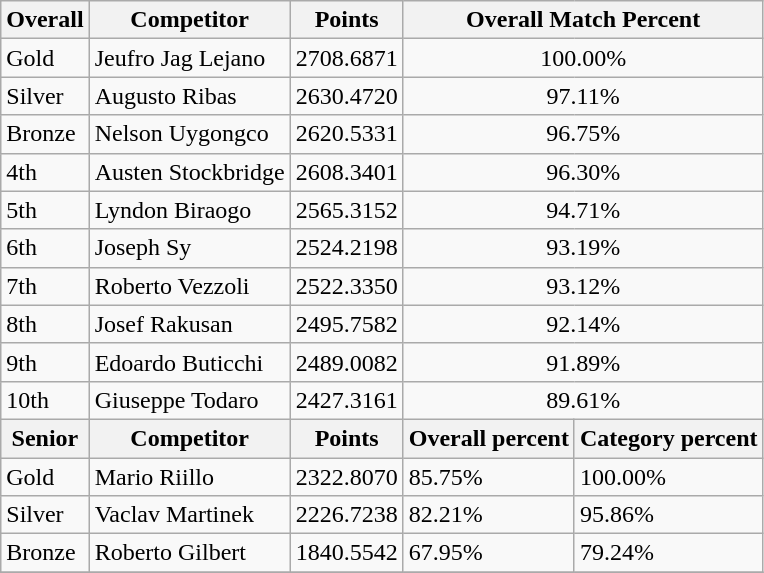<table class="wikitable sortable" style="text-align: left;">
<tr>
<th>Overall</th>
<th>Competitor</th>
<th>Points</th>
<th colspan="2">Overall Match Percent</th>
</tr>
<tr>
<td> Gold</td>
<td>Jeufro Jag Lejano</td>
<td>2708.6871</td>
<td colspan="2" style="text-align: center;">100.00%</td>
</tr>
<tr>
<td> Silver</td>
<td>Augusto Ribas</td>
<td>2630.4720</td>
<td colspan="2" style="text-align: center;">97.11%</td>
</tr>
<tr>
<td> Bronze</td>
<td>Nelson Uygongco</td>
<td>2620.5331</td>
<td colspan="2" style="text-align: center;">96.75%</td>
</tr>
<tr>
<td>4th</td>
<td>Austen Stockbridge</td>
<td>2608.3401</td>
<td colspan="2" style="text-align: center;">96.30%</td>
</tr>
<tr>
<td>5th</td>
<td>Lyndon Biraogo</td>
<td>2565.3152</td>
<td colspan="2" style="text-align: center;">94.71%</td>
</tr>
<tr>
<td>6th</td>
<td>Joseph Sy</td>
<td>2524.2198</td>
<td colspan="2" style="text-align: center;">93.19%</td>
</tr>
<tr>
<td>7th</td>
<td>Roberto Vezzoli</td>
<td>2522.3350</td>
<td colspan="2" style="text-align: center;">93.12%</td>
</tr>
<tr>
<td>8th</td>
<td>Josef Rakusan</td>
<td>2495.7582</td>
<td colspan="2" style="text-align: center;">92.14%</td>
</tr>
<tr>
<td>9th</td>
<td>Edoardo Buticchi</td>
<td>2489.0082</td>
<td colspan="2" style="text-align: center;">91.89%</td>
</tr>
<tr>
<td>10th</td>
<td>Giuseppe Todaro</td>
<td>2427.3161</td>
<td colspan="2" style="text-align: center;">89.61%</td>
</tr>
<tr>
<th>Senior</th>
<th>Competitor</th>
<th>Points</th>
<th>Overall percent</th>
<th>Category percent</th>
</tr>
<tr>
<td> Gold</td>
<td>Mario Riillo</td>
<td>2322.8070</td>
<td>85.75%</td>
<td>100.00%</td>
</tr>
<tr>
<td> Silver</td>
<td>Vaclav Martinek</td>
<td>2226.7238</td>
<td>82.21%</td>
<td>95.86%</td>
</tr>
<tr>
<td> Bronze</td>
<td>Roberto Gilbert</td>
<td>1840.5542</td>
<td>67.95%</td>
<td>79.24%</td>
</tr>
<tr>
</tr>
</table>
